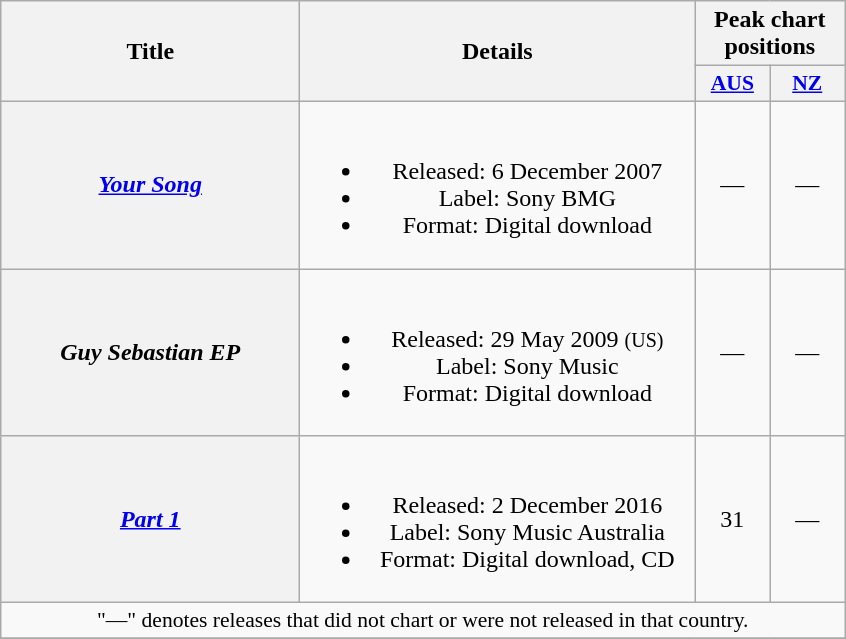<table class="wikitable plainrowheaders" style="text-align:center;" border="1">
<tr>
<th scope="col" rowspan="2" style="width:12em;">Title</th>
<th scope="col" rowspan="2" style="width:16em;">Details</th>
<th scope="col" colspan="2">Peak chart positions</th>
</tr>
<tr>
<th scope="col" style="width:3em;font-size:90%;"><a href='#'>AUS</a><br></th>
<th scope="col" style="width:3em;font-size:90%;"><a href='#'>NZ</a><br></th>
</tr>
<tr>
<th scope="row"><em><a href='#'>Your Song</a></em></th>
<td><br><ul><li>Released: 6 December 2007</li><li>Label: Sony BMG</li><li>Format: Digital download</li></ul></td>
<td>—</td>
<td>—</td>
</tr>
<tr>
<th scope="row"><em>Guy Sebastian EP</em></th>
<td><br><ul><li>Released: 29 May 2009 <small>(US)</small></li><li>Label: Sony Music</li><li>Format: Digital download</li></ul></td>
<td>—</td>
<td>—</td>
</tr>
<tr>
<th scope="row"><em><a href='#'>Part 1</a></em></th>
<td><br><ul><li>Released: 2 December 2016</li><li>Label: Sony Music Australia</li><li>Format: Digital download, CD</li></ul></td>
<td>31</td>
<td>—</td>
</tr>
<tr>
<td align="center" colspan="4" style="font-size: 90%">"—" denotes releases that did not chart or were not released in that country.</td>
</tr>
<tr>
</tr>
</table>
